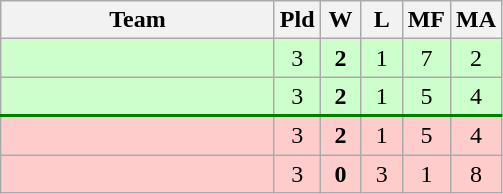<table class=wikitable style="text-align:center">
<tr>
<th width=175>Team</th>
<th width=20>Pld</th>
<th width=20>W</th>
<th width=20>L</th>
<th width=20>MF</th>
<th width=20>MA</th>
</tr>
<tr bgcolor=ccffcc>
<td style="text-align:left"></td>
<td>3</td>
<td><strong>2</strong></td>
<td>1</td>
<td>7</td>
<td>2</td>
</tr>
<tr bgcolor=ccffcc style="border-bottom:2px solid green;">
<td style="text-align:left"></td>
<td>3</td>
<td><strong>2</strong></td>
<td>1</td>
<td>5</td>
<td>4</td>
</tr>
<tr bgcolor=ffcccc>
<td style="text-align:left"></td>
<td>3</td>
<td><strong>2</strong></td>
<td>1</td>
<td>5</td>
<td>4</td>
</tr>
<tr bgcolor=ffcccc>
<td style="text-align:left"></td>
<td>3</td>
<td><strong>0</strong></td>
<td>3</td>
<td>1</td>
<td>8</td>
</tr>
</table>
